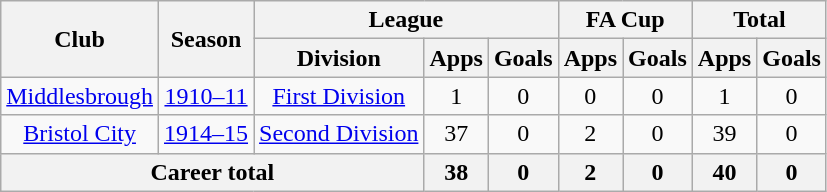<table class="wikitable" style="text-align:center">
<tr>
<th rowspan="2">Club</th>
<th rowspan="2">Season</th>
<th colspan="3">League</th>
<th colspan="2">FA Cup</th>
<th colspan="2">Total</th>
</tr>
<tr>
<th>Division</th>
<th>Apps</th>
<th>Goals</th>
<th>Apps</th>
<th>Goals</th>
<th>Apps</th>
<th>Goals</th>
</tr>
<tr>
<td><a href='#'>Middlesbrough</a></td>
<td><a href='#'>1910–11</a></td>
<td><a href='#'>First Division</a></td>
<td>1</td>
<td>0</td>
<td>0</td>
<td>0</td>
<td>1</td>
<td>0</td>
</tr>
<tr>
<td><a href='#'>Bristol City</a></td>
<td><a href='#'>1914–15</a></td>
<td><a href='#'>Second Division</a></td>
<td>37</td>
<td>0</td>
<td>2</td>
<td>0</td>
<td>39</td>
<td>0</td>
</tr>
<tr>
<th colspan="3">Career total</th>
<th>38</th>
<th>0</th>
<th>2</th>
<th>0</th>
<th>40</th>
<th>0</th>
</tr>
</table>
